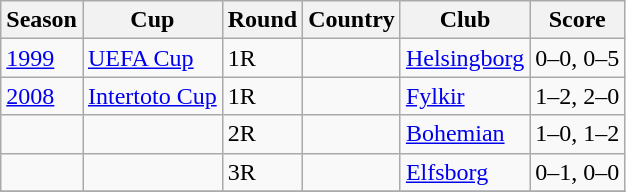<table class="wikitable">
<tr>
<th>Season</th>
<th>Cup</th>
<th>Round</th>
<th>Country</th>
<th>Club</th>
<th>Score</th>
</tr>
<tr>
<td><a href='#'>1999</a></td>
<td><a href='#'>UEFA Cup</a></td>
<td>1R</td>
<td></td>
<td><a href='#'>Helsingborg</a></td>
<td>0–0, 0–5</td>
</tr>
<tr>
<td><a href='#'>2008</a></td>
<td><a href='#'>Intertoto Cup</a></td>
<td>1R</td>
<td></td>
<td><a href='#'>Fylkir</a></td>
<td>1–2, 2–0</td>
</tr>
<tr>
<td></td>
<td></td>
<td>2R</td>
<td></td>
<td><a href='#'>Bohemian</a></td>
<td>1–0, 1–2</td>
</tr>
<tr>
<td></td>
<td></td>
<td>3R</td>
<td></td>
<td><a href='#'>Elfsborg</a></td>
<td>0–1, 0–0</td>
</tr>
<tr>
</tr>
</table>
